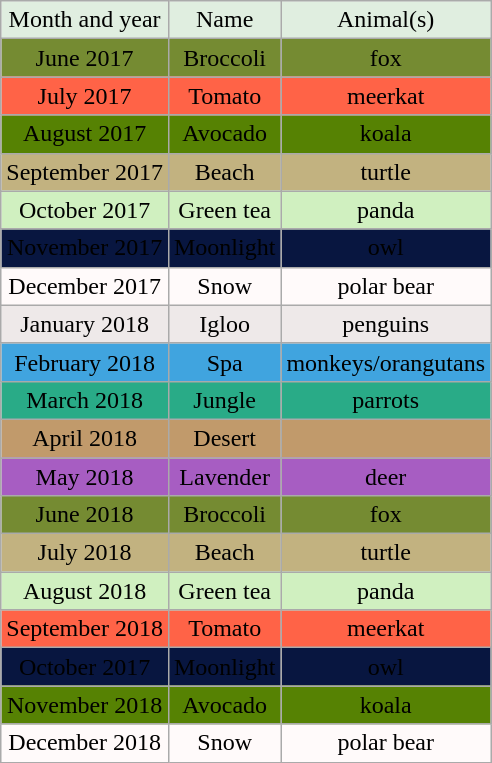<table class=wikitable>
<tr>
<td align=center bgcolor="#E0EEE0">Month and year</td>
<td align=center bgcolor="#E0EEE0">Name</td>
<td align=center bgcolor="#E0EEE0">Animal(s)</td>
</tr>
<tr>
<td align=center bgcolor="#758B32">June 2017</td>
<td align=center bgcolor="#758B32">Broccoli</td>
<td align=center bgcolor="#758B32">fox</td>
</tr>
<tr>
<td align=center bgcolor="#FF6347">July 2017</td>
<td align=center bgcolor="#FF6347">Tomato</td>
<td align=center bgcolor="#FF6347">meerkat</td>
</tr>
<tr>
<td align=center bgcolor="#568203">August 2017</td>
<td align=center bgcolor="#568203">Avocado</td>
<td align=center bgcolor="#568203">koala</td>
</tr>
<tr>
<td align=center bgcolor="#c2b280">September 2017</td>
<td align=center bgcolor="#c2b280">Beach</td>
<td align=center bgcolor="#c2b280">turtle</td>
</tr>
<tr>
<td align=center bgcolor="#d0f0c0">October 2017</td>
<td align=center bgcolor="#d0f0c0">Green tea</td>
<td align=center bgcolor="#d0f0c0">panda</td>
</tr>
<tr>
<td align=center bgcolor="#081640">November 2017</td>
<td align=center bgcolor="#081640">Moonlight</td>
<td align=center bgcolor="#081640">owl</td>
</tr>
<tr>
<td align=center bgcolor="#fffafa">December 2017</td>
<td align=center bgcolor="#fffafa">Snow</td>
<td align=center bgcolor="#fffafa">polar bear</td>
</tr>
<tr>
<td align=center bgcolor="#eee9e9">January 2018</td>
<td align=center bgcolor="#eee9e9">Igloo</td>
<td align=center bgcolor="#eee9e9">penguins</td>
</tr>
<tr>
<td align=center bgcolor="#40a4df">February 2018</td>
<td align=center bgcolor="#40a4df">Spa</td>
<td align=center bgcolor="#40a4df">monkeys/orangutans</td>
</tr>
<tr>
<td align="center" bgcolor="#29ab87">March 2018</td>
<td align="center" bgcolor="#29ab87">Jungle</td>
<td align="center" bgcolor="#29ab87">parrots</td>
</tr>
<tr>
<td align="center" bgcolor="#c19a6b">April 2018</td>
<td align="center" bgcolor="#c19a6b">Desert</td>
<td align="center" bgcolor="#c19a6b"></td>
</tr>
<tr>
<td align="center" bgcolor="#a75dc2">May 2018</td>
<td align="center" bgcolor="#a75dc2">Lavender</td>
<td align="center" bgcolor="#a75dc2">deer</td>
</tr>
<tr>
<td align="center" bgcolor="#758B32">June 2018</td>
<td align="center" bgcolor="#758B32">Broccoli</td>
<td align="center" bgcolor="#758B32">fox</td>
</tr>
<tr>
<td align="center" bgcolor="#c2b280">July 2018</td>
<td align="center" bgcolor="#c2b280">Beach</td>
<td align="center" bgcolor="#c2b280">turtle</td>
</tr>
<tr>
<td align="center" bgcolor="#d0f0c0">August 2018</td>
<td align="center" bgcolor="#d0f0c0">Green tea</td>
<td align="center" bgcolor="#d0f0c0">panda</td>
</tr>
<tr>
<td align="center" bgcolor="#FF6347">September 2018</td>
<td align="center" bgcolor="#FF6347">Tomato</td>
<td align="center" bgcolor="#FF6347">meerkat</td>
</tr>
<tr>
<td align="center" bgcolor="#081640">October 2017</td>
<td align="center" bgcolor="#081640">Moonlight</td>
<td align="center" bgcolor="#081640">owl</td>
</tr>
<tr>
<td align="center" bgcolor="#568203">November 2018</td>
<td align="center" bgcolor="#568203">Avocado</td>
<td align="center" bgcolor="#568203">koala</td>
</tr>
<tr>
<td align="center" bgcolor="#fffafa">December 2018</td>
<td align="center" bgcolor="#fffafa">Snow</td>
<td align="center" bgcolor="#fffafa">polar bear</td>
</tr>
</table>
